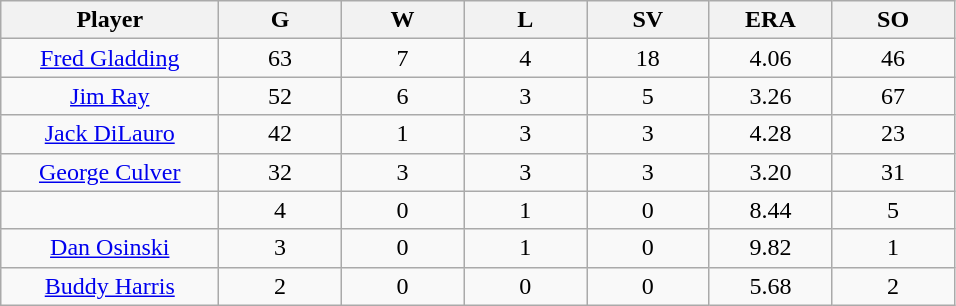<table class="wikitable sortable">
<tr>
<th bgcolor="#DDDDFF" width="16%">Player</th>
<th bgcolor="#DDDDFF" width="9%">G</th>
<th bgcolor="#DDDDFF" width="9%">W</th>
<th bgcolor="#DDDDFF" width="9%">L</th>
<th bgcolor="#DDDDFF" width="9%">SV</th>
<th bgcolor="#DDDDFF" width="9%">ERA</th>
<th bgcolor="#DDDDFF" width="9%">SO</th>
</tr>
<tr align="center">
<td><a href='#'>Fred Gladding</a></td>
<td>63</td>
<td>7</td>
<td>4</td>
<td>18</td>
<td>4.06</td>
<td>46</td>
</tr>
<tr align=center>
<td><a href='#'>Jim Ray</a></td>
<td>52</td>
<td>6</td>
<td>3</td>
<td>5</td>
<td>3.26</td>
<td>67</td>
</tr>
<tr align=center>
<td><a href='#'>Jack DiLauro</a></td>
<td>42</td>
<td>1</td>
<td>3</td>
<td>3</td>
<td>4.28</td>
<td>23</td>
</tr>
<tr align=center>
<td><a href='#'>George Culver</a></td>
<td>32</td>
<td>3</td>
<td>3</td>
<td>3</td>
<td>3.20</td>
<td>31</td>
</tr>
<tr align=center>
<td></td>
<td>4</td>
<td>0</td>
<td>1</td>
<td>0</td>
<td>8.44</td>
<td>5</td>
</tr>
<tr align="center">
<td><a href='#'>Dan Osinski</a></td>
<td>3</td>
<td>0</td>
<td>1</td>
<td>0</td>
<td>9.82</td>
<td>1</td>
</tr>
<tr align=center>
<td><a href='#'>Buddy Harris</a></td>
<td>2</td>
<td>0</td>
<td>0</td>
<td>0</td>
<td>5.68</td>
<td>2</td>
</tr>
</table>
